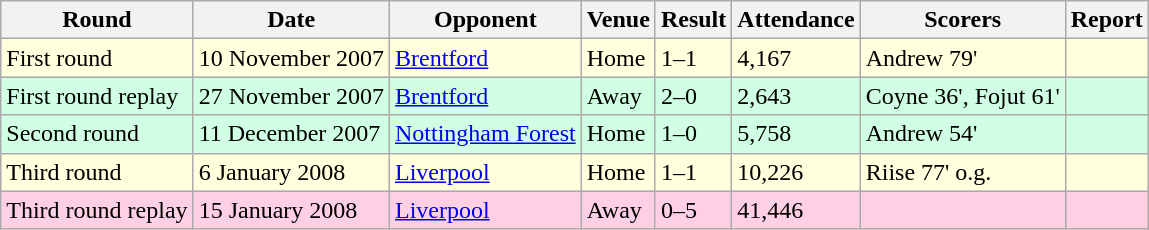<table class="wikitable">
<tr>
<th>Round</th>
<th>Date</th>
<th>Opponent</th>
<th>Venue</th>
<th>Result</th>
<th>Attendance</th>
<th>Scorers</th>
<th>Report</th>
</tr>
<tr bgcolor="#ffffdd">
<td>First round</td>
<td>10 November 2007</td>
<td><a href='#'>Brentford</a></td>
<td>Home</td>
<td>1–1</td>
<td>4,167</td>
<td>Andrew 79'</td>
<td></td>
</tr>
<tr bgcolor="#d0ffe3">
<td>First round replay</td>
<td>27 November 2007</td>
<td><a href='#'>Brentford</a></td>
<td>Away</td>
<td>2–0</td>
<td>2,643</td>
<td>Coyne 36', Fojut 61'</td>
<td></td>
</tr>
<tr bgcolor="#d0ffe3">
<td>Second round</td>
<td>11 December 2007</td>
<td><a href='#'>Nottingham Forest</a></td>
<td>Home</td>
<td>1–0</td>
<td>5,758</td>
<td>Andrew 54'</td>
<td></td>
</tr>
<tr bgcolor="#ffffdd">
<td>Third round</td>
<td>6 January 2008</td>
<td><a href='#'>Liverpool</a></td>
<td>Home</td>
<td>1–1</td>
<td>10,226</td>
<td>Riise 77' o.g.</td>
<td></td>
</tr>
<tr bgcolor="#ffd0e3">
<td>Third round replay</td>
<td>15 January 2008</td>
<td><a href='#'>Liverpool</a></td>
<td>Away</td>
<td>0–5</td>
<td>41,446</td>
<td></td>
<td></td>
</tr>
</table>
